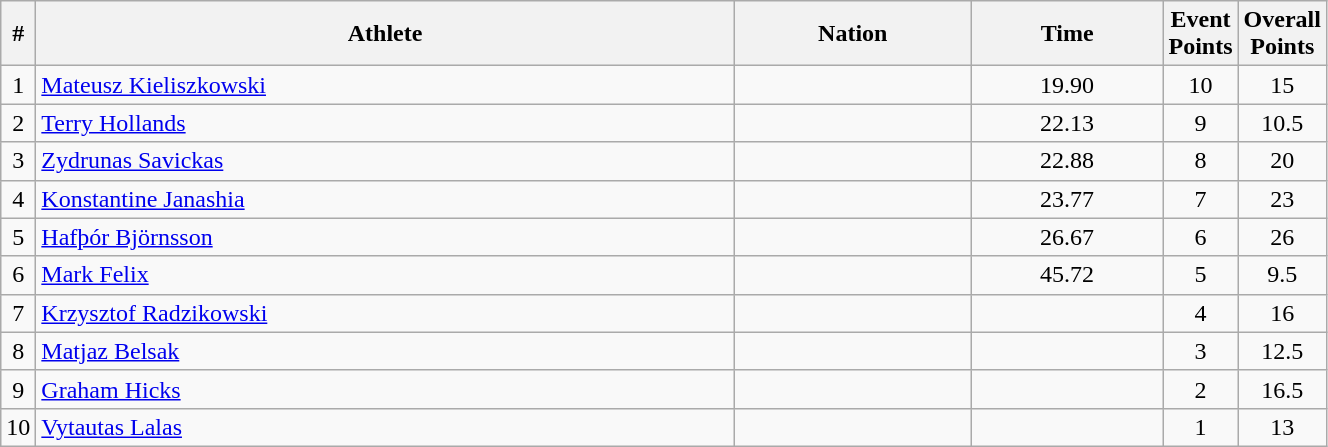<table class="wikitable sortable" style="text-align:center;width: 70%;">
<tr>
<th scope="col" style="width: 10px;">#</th>
<th scope="col">Athlete</th>
<th scope="col">Nation</th>
<th scope="col">Time</th>
<th scope="col" style="width: 10px;">Event Points</th>
<th scope="col" style="width: 10px;">Overall Points</th>
</tr>
<tr>
<td>1</td>
<td align=left><a href='#'>Mateusz Kieliszkowski</a></td>
<td align=left></td>
<td>19.90</td>
<td>10</td>
<td>15</td>
</tr>
<tr>
<td>2</td>
<td align=left><a href='#'>Terry Hollands</a></td>
<td align=left></td>
<td>22.13</td>
<td>9</td>
<td>10.5</td>
</tr>
<tr>
<td>3</td>
<td align=left><a href='#'>Zydrunas Savickas</a></td>
<td align=left></td>
<td>22.88</td>
<td>8</td>
<td>20</td>
</tr>
<tr>
<td>4</td>
<td align=left><a href='#'>Konstantine Janashia</a></td>
<td align=left></td>
<td>23.77</td>
<td>7</td>
<td>23</td>
</tr>
<tr>
<td>5</td>
<td align=left><a href='#'>Hafþór Björnsson</a></td>
<td align=left></td>
<td>26.67</td>
<td>6</td>
<td>26</td>
</tr>
<tr>
<td>6</td>
<td align=left><a href='#'>Mark Felix</a></td>
<td align=left></td>
<td>45.72</td>
<td>5</td>
<td>9.5</td>
</tr>
<tr>
<td>7</td>
<td align=left><a href='#'>Krzysztof Radzikowski</a></td>
<td align=left></td>
<td></td>
<td>4</td>
<td>16</td>
</tr>
<tr>
<td>8</td>
<td align=left><a href='#'>Matjaz Belsak</a></td>
<td align=left></td>
<td></td>
<td>3</td>
<td>12.5</td>
</tr>
<tr>
<td>9</td>
<td align=left><a href='#'>Graham Hicks</a></td>
<td align=left></td>
<td></td>
<td>2</td>
<td>16.5</td>
</tr>
<tr>
<td>10</td>
<td align=left><a href='#'>Vytautas Lalas</a></td>
<td align=left></td>
<td></td>
<td>1</td>
<td>13</td>
</tr>
</table>
